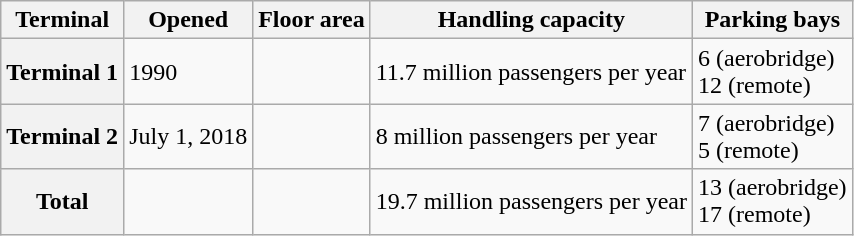<table class="wikitable">
<tr>
<th>Terminal</th>
<th>Opened</th>
<th>Floor area</th>
<th>Handling capacity</th>
<th>Parking bays</th>
</tr>
<tr>
<th>Terminal 1</th>
<td>1990</td>
<td></td>
<td>11.7 million passengers per year</td>
<td>6 (aerobridge)<br>12 (remote)</td>
</tr>
<tr>
<th>Terminal 2</th>
<td>July 1, 2018</td>
<td></td>
<td>8 million passengers per year</td>
<td>7 (aerobridge)<br>5 (remote)</td>
</tr>
<tr>
<th>Total</th>
<td></td>
<td></td>
<td>19.7 million passengers per year</td>
<td>13 (aerobridge)<br>17 (remote)</td>
</tr>
</table>
